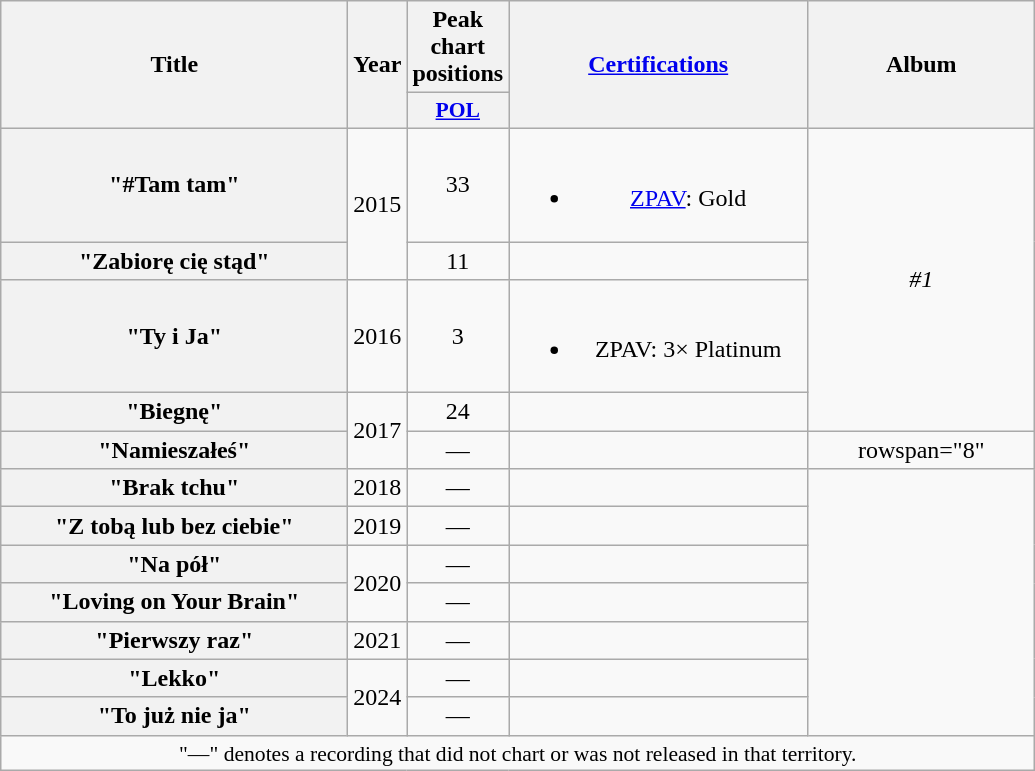<table class="wikitable plainrowheaders" style="text-align:center;">
<tr>
<th scope="col" rowspan="2" style="width:14em;">Title</th>
<th scope="col" rowspan="2">Year</th>
<th>Peak chart positions</th>
<th scope="col" rowspan="2" style="width:12em;"><a href='#'>Certifications</a></th>
<th scope="col" rowspan="2" style="width:9em;">Album</th>
</tr>
<tr>
<th style="width:3em;font-size:90%"><a href='#'>POL</a><br></th>
</tr>
<tr>
<th scope="row">"#Tam tam"</th>
<td rowspan="2">2015</td>
<td>33</td>
<td><br><ul><li><a href='#'>ZPAV</a>: Gold</li></ul></td>
<td rowspan="4"><em>#1</em></td>
</tr>
<tr>
<th scope="row">"Zabiorę cię stąd"</th>
<td>11</td>
<td></td>
</tr>
<tr>
<th scope="row">"Ty i Ja"</th>
<td>2016</td>
<td>3</td>
<td><br><ul><li>ZPAV: 3× Platinum</li></ul></td>
</tr>
<tr>
<th scope="row">"Biegnę"<br></th>
<td rowspan="2">2017</td>
<td>24</td>
<td></td>
</tr>
<tr>
<th scope="row">"Namieszałeś"</th>
<td>—</td>
<td></td>
<td>rowspan="8" </td>
</tr>
<tr>
<th scope="row">"Brak tchu"</th>
<td>2018</td>
<td>—</td>
<td></td>
</tr>
<tr>
<th scope="row">"Z tobą lub bez ciebie"</th>
<td>2019</td>
<td>—</td>
<td></td>
</tr>
<tr>
<th scope="row">"Na pół"</th>
<td rowspan="2">2020</td>
<td>—</td>
<td></td>
</tr>
<tr>
<th scope="row">"Loving on Your Brain"</th>
<td>—</td>
<td></td>
</tr>
<tr>
<th scope="row">"Pierwszy raz"</th>
<td>2021</td>
<td>—</td>
<td></td>
</tr>
<tr>
<th scope="row">"Lekko"</th>
<td rowspan="2">2024</td>
<td>—</td>
<td></td>
</tr>
<tr>
<th scope="row">"To już nie ja"</th>
<td>—</td>
<td></td>
</tr>
<tr>
<td colspan="5" style="font-size:90%">"—" denotes a recording that did not chart or was not released in that territory.</td>
</tr>
</table>
